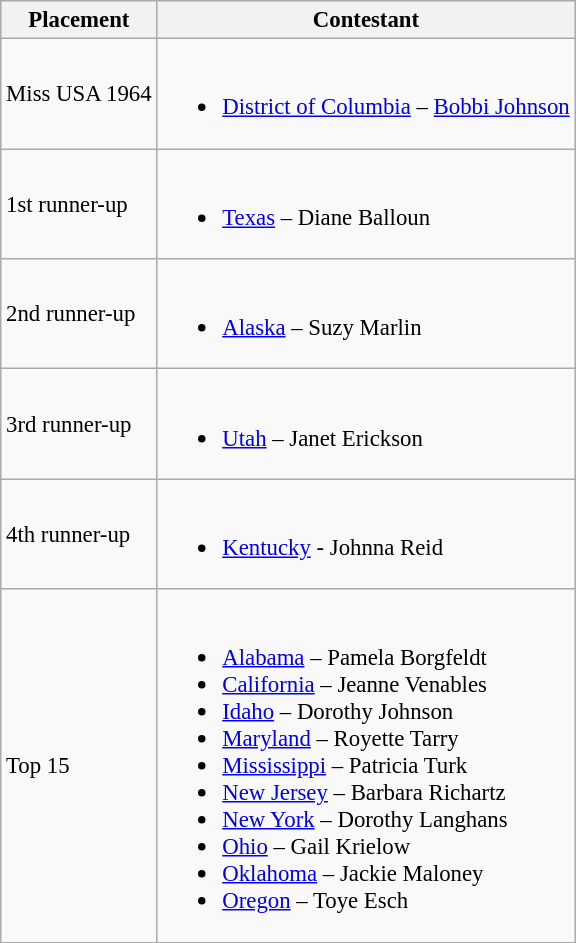<table class="wikitable sortable" style="font-size: 95%;">
<tr>
<th>Placement</th>
<th>Contestant</th>
</tr>
<tr>
<td>Miss USA 1964</td>
<td><br><ul><li><a href='#'>District of Columbia</a> – <a href='#'>Bobbi Johnson</a></li></ul></td>
</tr>
<tr>
<td>1st runner-up</td>
<td><br><ul><li><a href='#'>Texas</a> – Diane Balloun</li></ul></td>
</tr>
<tr>
<td>2nd runner-up</td>
<td><br><ul><li><a href='#'>Alaska</a> – Suzy Marlin</li></ul></td>
</tr>
<tr>
<td>3rd runner-up</td>
<td><br><ul><li><a href='#'>Utah</a> – Janet Erickson</li></ul></td>
</tr>
<tr>
<td>4th runner-up</td>
<td><br><ul><li><a href='#'>Kentucky</a> - Johnna Reid</li></ul></td>
</tr>
<tr>
<td>Top 15</td>
<td><br><ul><li><a href='#'>Alabama</a> – Pamela Borgfeldt</li><li><a href='#'>California</a> – Jeanne Venables</li><li><a href='#'>Idaho</a> – Dorothy Johnson</li><li><a href='#'>Maryland</a> – Royette Tarry</li><li><a href='#'>Mississippi</a> – Patricia Turk</li><li><a href='#'>New Jersey</a> – Barbara Richartz</li><li><a href='#'>New York</a>  – Dorothy Langhans</li><li><a href='#'>Ohio</a> – Gail Krielow</li><li><a href='#'>Oklahoma</a> – Jackie Maloney</li><li><a href='#'>Oregon</a> – Toye Esch</li></ul></td>
</tr>
</table>
